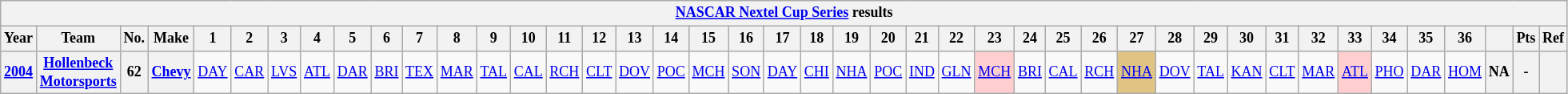<table class="wikitable" style="text-align:center; font-size:75%">
<tr>
<th colspan=45><a href='#'>NASCAR Nextel Cup Series</a> results</th>
</tr>
<tr>
<th>Year</th>
<th>Team</th>
<th>No.</th>
<th>Make</th>
<th>1</th>
<th>2</th>
<th>3</th>
<th>4</th>
<th>5</th>
<th>6</th>
<th>7</th>
<th>8</th>
<th>9</th>
<th>10</th>
<th>11</th>
<th>12</th>
<th>13</th>
<th>14</th>
<th>15</th>
<th>16</th>
<th>17</th>
<th>18</th>
<th>19</th>
<th>20</th>
<th>21</th>
<th>22</th>
<th>23</th>
<th>24</th>
<th>25</th>
<th>26</th>
<th>27</th>
<th>28</th>
<th>29</th>
<th>30</th>
<th>31</th>
<th>32</th>
<th>33</th>
<th>34</th>
<th>35</th>
<th>36</th>
<th></th>
<th>Pts</th>
<th>Ref</th>
</tr>
<tr>
<th><a href='#'>2004</a></th>
<th><a href='#'>Hollenbeck Motorsports</a></th>
<th>62</th>
<th><a href='#'>Chevy</a></th>
<td><a href='#'>DAY</a></td>
<td><a href='#'>CAR</a></td>
<td><a href='#'>LVS</a></td>
<td><a href='#'>ATL</a></td>
<td><a href='#'>DAR</a></td>
<td><a href='#'>BRI</a></td>
<td><a href='#'>TEX</a></td>
<td><a href='#'>MAR</a></td>
<td><a href='#'>TAL</a></td>
<td><a href='#'>CAL</a></td>
<td><a href='#'>RCH</a></td>
<td><a href='#'>CLT</a></td>
<td><a href='#'>DOV</a></td>
<td><a href='#'>POC</a></td>
<td><a href='#'>MCH</a></td>
<td><a href='#'>SON</a></td>
<td><a href='#'>DAY</a></td>
<td><a href='#'>CHI</a></td>
<td><a href='#'>NHA</a></td>
<td><a href='#'>POC</a></td>
<td><a href='#'>IND</a></td>
<td><a href='#'>GLN</a></td>
<td style="background:#FFCFCF;"><a href='#'>MCH</a><br></td>
<td><a href='#'>BRI</a></td>
<td><a href='#'>CAL</a></td>
<td><a href='#'>RCH</a></td>
<td style="background:#DFC484;"><a href='#'>NHA</a><br></td>
<td><a href='#'>DOV</a></td>
<td><a href='#'>TAL</a></td>
<td><a href='#'>KAN</a></td>
<td><a href='#'>CLT</a></td>
<td><a href='#'>MAR</a></td>
<td style="background:#FFCFCF;"><a href='#'>ATL</a><br></td>
<td><a href='#'>PHO</a></td>
<td><a href='#'>DAR</a></td>
<td><a href='#'>HOM</a></td>
<th>NA</th>
<th>-</th>
<th></th>
</tr>
</table>
